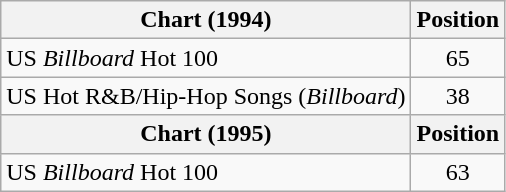<table class="wikitable">
<tr>
<th>Chart (1994)</th>
<th>Position</th>
</tr>
<tr>
<td>US <em>Billboard</em> Hot 100</td>
<td align="center">65</td>
</tr>
<tr>
<td>US Hot R&B/Hip-Hop Songs (<em>Billboard</em>)</td>
<td align="center">38</td>
</tr>
<tr>
<th>Chart (1995)</th>
<th>Position</th>
</tr>
<tr>
<td>US <em>Billboard</em> Hot 100</td>
<td align="center">63</td>
</tr>
</table>
